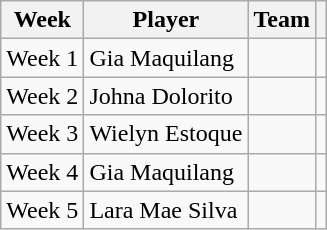<table class="wikitable">
<tr>
<th>Week</th>
<th>Player</th>
<th>Team</th>
<th></th>
</tr>
<tr>
<td>Week 1</td>
<td>Gia Maquilang</td>
<td></td>
<td></td>
</tr>
<tr>
<td>Week 2</td>
<td>Johna Dolorito</td>
<td></td>
<td></td>
</tr>
<tr>
<td>Week 3</td>
<td>Wielyn Estoque</td>
<td></td>
<td></td>
</tr>
<tr>
<td>Week 4</td>
<td>Gia Maquilang</td>
<td></td>
<td></td>
</tr>
<tr>
<td>Week 5</td>
<td>Lara Mae Silva</td>
<td></td>
<td></td>
</tr>
</table>
